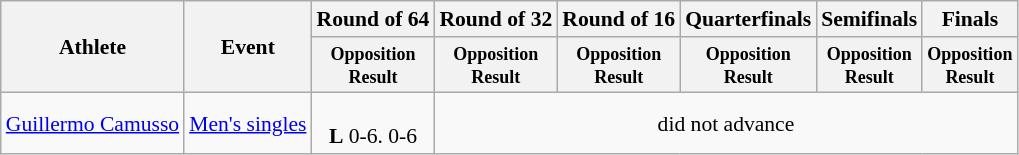<table class=wikitable style="font-size:90%">
<tr>
<th rowspan="2">Athlete</th>
<th rowspan="2">Event</th>
<th>Round of 64</th>
<th>Round of 32</th>
<th>Round of 16</th>
<th>Quarterfinals</th>
<th>Semifinals</th>
<th>Finals</th>
</tr>
<tr>
<th style="line-height:1em"><small>Opposition<br>Result</small></th>
<th style="line-height:1em"><small>Opposition<br>Result</small></th>
<th style="line-height:1em"><small>Opposition<br>Result</small></th>
<th style="line-height:1em"><small>Opposition<br>Result</small></th>
<th style="line-height:1em"><small>Opposition<br>Result</small></th>
<th style="line-height:1em"><small>Opposition<br>Result</small></th>
</tr>
<tr>
<td><a href='#'>Guillermo Camusso</a></td>
<td><a href='#'>Men's singles</a></td>
<td style="text-align:center;"><br><strong>L</strong> 0-6. 0-6</td>
<td style="text-align:center;" colspan="5">did not advance</td>
</tr>
</table>
